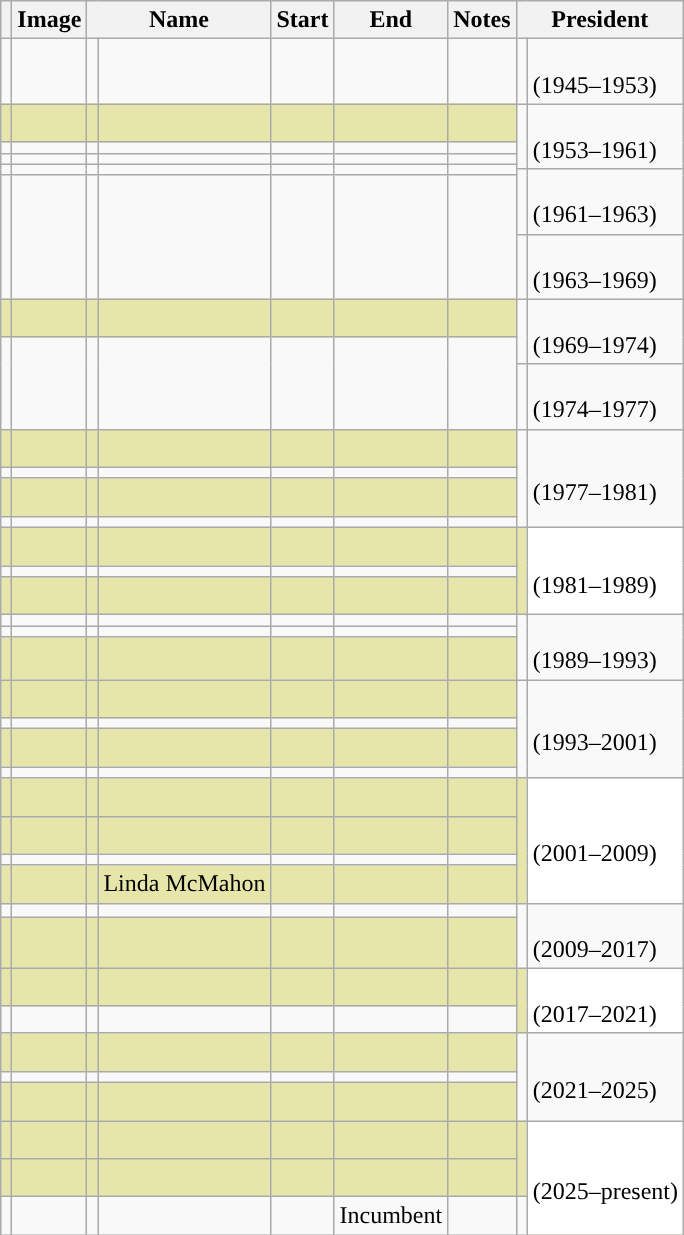<table class="wikitable sortable">
<tr>
<th></th>
<th class=unsortable>Image</th>
<th colspan=2>Name</th>
<th>Start</th>
<th>End</th>
<th>Notes</th>
<th colspan=2>President</th>
</tr>
<tr>
<td rowspan=2></td>
<td rowspan=2></td>
<td rowspan=2 style="background: "></td>
<td rowspan=2></td>
<td rowspan=2></td>
<td rowspan=2></td>
<td rowspan=2></td>
<td style="background: "></td>
<td><br>(1945–1953)</td>
</tr>
<tr>
<td rowspan=5 style="background: "></td>
<td rowspan=5><br>(1953–1961)</td>
</tr>
<tr bgcolor="#e6e6aa">
<td></td>
<td></td>
<td style="background: "></td>
<td><br></td>
<td></td>
<td></td>
<td></td>
</tr>
<tr>
<td></td>
<td></td>
<td style="background: "></td>
<td></td>
<td></td>
<td></td>
<td></td>
</tr>
<tr>
<td></td>
<td></td>
<td style="background: "></td>
<td></td>
<td></td>
<td></td>
<td></td>
</tr>
<tr>
<td rowspan=2></td>
<td rowspan=2></td>
<td rowspan=2 style="background: "></td>
<td rowspan=2></td>
<td rowspan=2></td>
<td rowspan=2></td>
<td rowspan=2></td>
</tr>
<tr>
<td rowspan=2 style="background: "></td>
<td rowspan=2><br>(1961–1963)</td>
</tr>
<tr>
<td rowspan=3></td>
<td rowspan=3></td>
<td rowspan=3 style="background: "></td>
<td rowspan=3></td>
<td rowspan=3></td>
<td rowspan=3></td>
<td rowspan=3></td>
</tr>
<tr>
<td style="background: "></td>
<td><br>(1963–1969)</td>
</tr>
<tr>
<td rowspan=3 style="background: "></td>
<td rowspan=3><br>(1969–1974)</td>
</tr>
<tr bgcolor="#e6e6aa">
<td></td>
<td></td>
<td style="background: "></td>
<td><br></td>
<td></td>
<td></td>
<td></td>
</tr>
<tr>
<td rowspan=3></td>
<td rowspan=3></td>
<td rowspan=3 style="background: "></td>
<td rowspan=3></td>
<td rowspan=3></td>
<td rowspan=3></td>
<td rowspan=3></td>
</tr>
<tr>
<td style="background: "></td>
<td><br>(1974–1977)</td>
</tr>
<tr>
<td rowspan=5 style="background: "></td>
<td rowspan=5><br>(1977–1981)</td>
</tr>
<tr bgcolor="#e6e6aa">
<td></td>
<td></td>
<td style="background: "></td>
<td><br></td>
<td></td>
<td></td>
<td></td>
</tr>
<tr>
<td></td>
<td></td>
<td style="background: "></td>
<td></td>
<td></td>
<td></td>
<td></td>
</tr>
<tr bgcolor="#e6e6aa">
<td></td>
<td></td>
<td style="background: "></td>
<td><br></td>
<td></td>
<td></td>
<td></td>
</tr>
<tr>
<td></td>
<td></td>
<td style="background: "></td>
<td></td>
<td></td>
<td></td>
<td></td>
</tr>
<tr bgcolor="#e6e6aa">
<td></td>
<td></td>
<td style="background: "></td>
<td><br></td>
<td></td>
<td></td>
<td></td>
<td rowspan=4 style="background: "></td>
<td rowspan=4 bgcolor="#ffffff"><br>(1981–1989)</td>
</tr>
<tr>
<td></td>
<td></td>
<td style="background: "></td>
<td></td>
<td></td>
<td></td>
<td></td>
</tr>
<tr bgcolor="#e6e6aa">
<td></td>
<td></td>
<td style="background: "></td>
<td><br></td>
<td></td>
<td></td>
<td></td>
</tr>
<tr>
<td rowspan=2></td>
<td rowspan=2></td>
<td rowspan=2 style="background: "></td>
<td rowspan=2></td>
<td rowspan=2></td>
<td rowspan=2></td>
<td rowspan=2></td>
</tr>
<tr>
<td rowspan=3 style="background: "></td>
<td rowspan=3><br>(1989–1993)</td>
</tr>
<tr>
<td></td>
<td></td>
<td style="background: "></td>
<td></td>
<td></td>
<td></td>
<td></td>
</tr>
<tr bgcolor="#e6e6aa">
<td rowspan=2></td>
<td rowspan=2></td>
<td rowspan=2 style="background: "></td>
<td rowspan=2><br></td>
<td rowspan=2></td>
<td rowspan=2></td>
<td rowspan=2></td>
</tr>
<tr>
<td rowspan=5 style="background: "></td>
<td rowspan=5><br>(1993–2001)</td>
</tr>
<tr bgcolor="#e6e6aa">
<td></td>
<td></td>
<td style="background: "></td>
<td><br></td>
<td></td>
<td></td>
<td></td>
</tr>
<tr>
<td></td>
<td></td>
<td style="background: "></td>
<td></td>
<td></td>
<td></td>
<td></td>
</tr>
<tr bgcolor="#e6e6aa">
<td></td>
<td></td>
<td style="background: "></td>
<td><br></td>
<td></td>
<td></td>
<td></td>
</tr>
<tr>
<td></td>
<td></td>
<td style="background: "></td>
<td></td>
<td></td>
<td></td>
<td></td>
</tr>
<tr bgcolor="#e6e6aa">
<td></td>
<td></td>
<td style="background: "></td>
<td><br></td>
<td></td>
<td></td>
<td></td>
<td rowspan=5 style="background: "></td>
<td rowspan=5 bgcolor="#ffffff"><br>(2001–2009)</td>
</tr>
<tr bgcolor="#e6e6aa">
<td></td>
<td></td>
<td style="background: "></td>
<td><br></td>
<td></td>
<td></td>
<td></td>
</tr>
<tr>
<td></td>
<td></td>
<td style="background: "></td>
<td></td>
<td></td>
<td></td>
<td></td>
</tr>
<tr bgcolor="#e6e6aa">
<td></td>
<td></td>
<td style="background: "></td>
<td>Linda McMahon<br></td>
<td></td>
<td></td>
<td></td>
</tr>
<tr>
<td rowspan=2></td>
<td rowspan=2></td>
<td rowspan=2 style="background: "></td>
<td rowspan=2></td>
<td rowspan=2></td>
<td rowspan=2></td>
<td rowspan=2></td>
</tr>
<tr>
<td rowspan=2 style="background: "></td>
<td rowspan=2><br>(2009–2017)</td>
</tr>
<tr bgcolor="#e6e6aa">
<td></td>
<td></td>
<td style="background: "></td>
<td><br></td>
<td></td>
<td></td>
<td></td>
</tr>
<tr bgcolor="#e6e6aa">
<td></td>
<td></td>
<td style="background: "></td>
<td><br></td>
<td></td>
<td></td>
<td></td>
<td rowspan=2 style="background: "></td>
<td rowspan=2 bgcolor="#ffffff"><br>(2017–2021)</td>
</tr>
<tr>
<td rowspan=2></td>
<td rowspan=2></td>
<td rowspan=2 style="background: "></td>
<td rowspan=2></td>
<td rowspan=2></td>
<td rowspan=2></td>
<td rowspan=2></td>
</tr>
<tr>
<td rowspan=4 style="background: "></td>
<td rowspan=4><br>(2021–2025)</td>
</tr>
<tr bgcolor="#e6e6aa">
<td></td>
<td></td>
<td style="background: "></td>
<td><br></td>
<td></td>
<td></td>
<td></td>
</tr>
<tr>
<td></td>
<td></td>
<td style="background: "></td>
<td></td>
<td></td>
<td></td>
<td></td>
</tr>
<tr bgcolor="#e6e6aa">
<td></td>
<td></td>
<td style="background: "></td>
<td><br></td>
<td></td>
<td></td>
<td></td>
</tr>
<tr bgcolor="#e6e6aa">
<td></td>
<td></td>
<td style="background: "></td>
<td><br></td>
<td></td>
<td></td>
<td></td>
<td rowspan=2 style="background: "></td>
<td rowspan=3 bgcolor="#ffffff"><br>(2025–present)</td>
</tr>
<tr bgcolor="#e6e6aa">
<td></td>
<td></td>
<td style="background: "></td>
<td><br></td>
<td></td>
<td></td>
<td></td>
</tr>
<tr>
<td></td>
<td></td>
<td style="background: "></td>
<td></td>
<td></td>
<td>Incumbent</td>
<td></td>
<td rowspan=2 style="background: "></td>
</tr>
</table>
